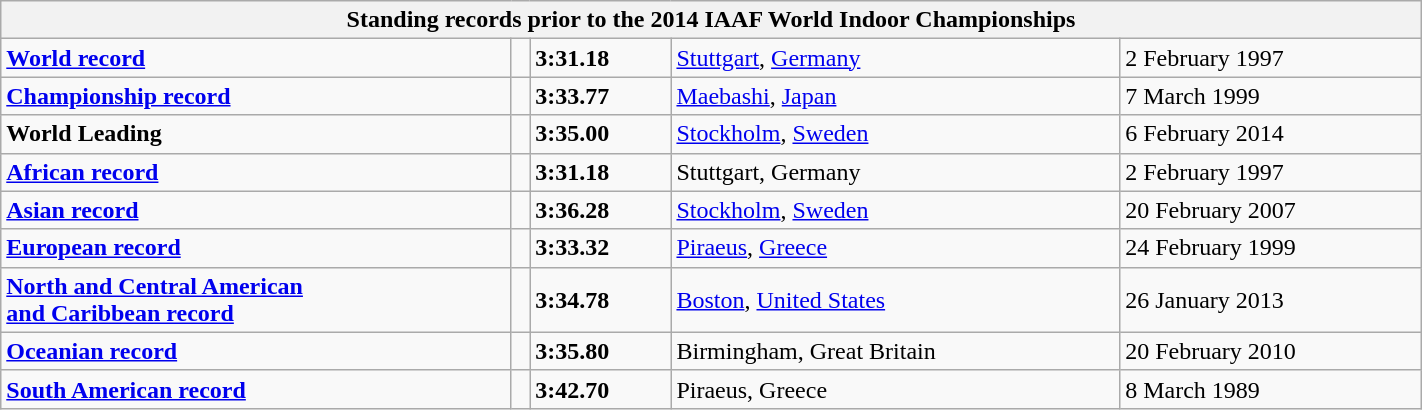<table class="wikitable" width=75%>
<tr>
<th colspan="5">Standing records prior to the 2014 IAAF World Indoor Championships</th>
</tr>
<tr>
<td><strong><a href='#'>World record</a></strong></td>
<td></td>
<td><strong>3:31.18</strong></td>
<td><a href='#'>Stuttgart</a>, <a href='#'>Germany</a></td>
<td>2 February 1997</td>
</tr>
<tr>
<td><strong><a href='#'>Championship record</a></strong></td>
<td></td>
<td><strong>3:33.77 </strong></td>
<td><a href='#'>Maebashi</a>, <a href='#'>Japan</a></td>
<td>7 March 1999</td>
</tr>
<tr>
<td><strong>World Leading</strong></td>
<td></td>
<td><strong>3:35.00</strong></td>
<td><a href='#'>Stockholm</a>, <a href='#'>Sweden</a></td>
<td>6 February 2014</td>
</tr>
<tr>
<td><strong><a href='#'>African record</a></strong></td>
<td></td>
<td><strong>3:31.18</strong></td>
<td>Stuttgart, Germany</td>
<td>2 February 1997</td>
</tr>
<tr>
<td><strong><a href='#'>Asian record</a></strong></td>
<td></td>
<td><strong>3:36.28</strong></td>
<td><a href='#'>Stockholm</a>, <a href='#'>Sweden</a></td>
<td>20 February 2007</td>
</tr>
<tr>
<td><strong><a href='#'>European record</a></strong></td>
<td></td>
<td><strong>3:33.32</strong></td>
<td><a href='#'>Piraeus</a>, <a href='#'>Greece</a></td>
<td>24 February 1999</td>
</tr>
<tr>
<td><strong><a href='#'>North and Central American <br>and Caribbean record</a></strong></td>
<td></td>
<td><strong>3:34.78</strong></td>
<td><a href='#'>Boston</a>, <a href='#'>United States</a></td>
<td>26 January 2013</td>
</tr>
<tr>
<td><strong><a href='#'>Oceanian record</a></strong></td>
<td></td>
<td><strong>3:35.80</strong></td>
<td>Birmingham, Great Britain</td>
<td>20 February 2010</td>
</tr>
<tr>
<td><strong><a href='#'>South American record</a></strong></td>
<td></td>
<td><strong>3:42.70</strong></td>
<td>Piraeus, Greece</td>
<td>8 March 1989</td>
</tr>
</table>
